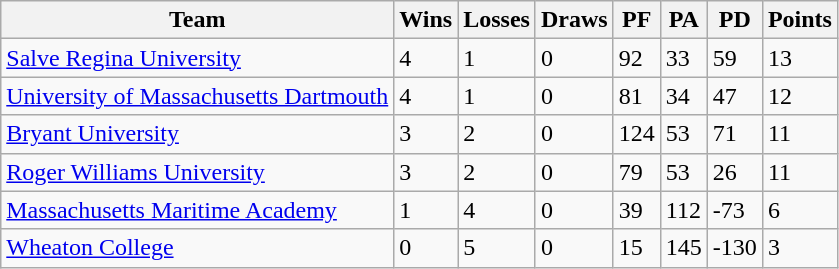<table class="wikitable" border="1">
<tr>
<th>Team</th>
<th>Wins</th>
<th>Losses</th>
<th>Draws</th>
<th>PF</th>
<th>PA</th>
<th>PD</th>
<th>Points</th>
</tr>
<tr>
<td><a href='#'>Salve Regina University</a></td>
<td>4</td>
<td>1</td>
<td>0</td>
<td>92</td>
<td>33</td>
<td>59</td>
<td>13</td>
</tr>
<tr>
<td><a href='#'>University of Massachusetts Dartmouth</a></td>
<td>4</td>
<td>1</td>
<td>0</td>
<td>81</td>
<td>34</td>
<td>47</td>
<td>12</td>
</tr>
<tr>
<td><a href='#'>Bryant University</a></td>
<td>3</td>
<td>2</td>
<td>0</td>
<td>124</td>
<td>53</td>
<td>71</td>
<td>11</td>
</tr>
<tr>
<td><a href='#'>Roger Williams University</a></td>
<td>3</td>
<td>2</td>
<td>0</td>
<td>79</td>
<td>53</td>
<td>26</td>
<td>11</td>
</tr>
<tr>
<td><a href='#'>Massachusetts Maritime Academy</a></td>
<td>1</td>
<td>4</td>
<td>0</td>
<td>39</td>
<td>112</td>
<td>-73</td>
<td>6</td>
</tr>
<tr>
<td><a href='#'>Wheaton College</a></td>
<td>0</td>
<td>5</td>
<td>0</td>
<td>15</td>
<td>145</td>
<td>-130</td>
<td>3</td>
</tr>
</table>
